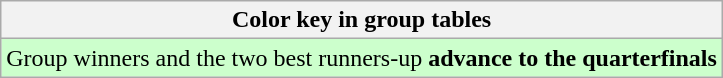<table class="wikitable">
<tr>
<th>Color key in group tables</th>
</tr>
<tr style="background:#cfc;">
<td>Group winners and the two best runners-up <strong>advance to the quarterfinals</strong></td>
</tr>
</table>
